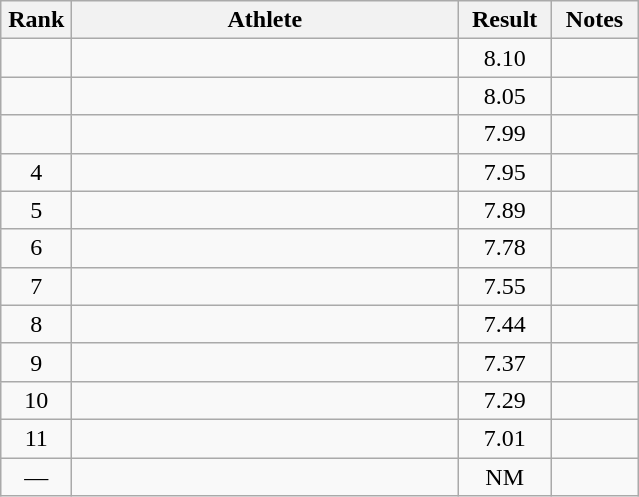<table class="wikitable" style="text-align:center">
<tr>
<th width=40>Rank</th>
<th width=250>Athlete</th>
<th width=55>Result</th>
<th width=50>Notes</th>
</tr>
<tr>
<td></td>
<td align=left></td>
<td>8.10</td>
<td></td>
</tr>
<tr>
<td></td>
<td align=left></td>
<td>8.05</td>
<td></td>
</tr>
<tr>
<td></td>
<td align=left></td>
<td>7.99</td>
<td></td>
</tr>
<tr>
<td>4</td>
<td align=left></td>
<td>7.95</td>
<td></td>
</tr>
<tr>
<td>5</td>
<td align=left></td>
<td>7.89</td>
<td></td>
</tr>
<tr>
<td>6</td>
<td align=left></td>
<td>7.78</td>
<td></td>
</tr>
<tr>
<td>7</td>
<td align=left></td>
<td>7.55</td>
<td></td>
</tr>
<tr>
<td>8</td>
<td align=left></td>
<td>7.44</td>
<td></td>
</tr>
<tr>
<td>9</td>
<td align=left></td>
<td>7.37</td>
<td></td>
</tr>
<tr>
<td>10</td>
<td align=left></td>
<td>7.29</td>
<td></td>
</tr>
<tr>
<td>11</td>
<td align=left></td>
<td>7.01</td>
<td></td>
</tr>
<tr>
<td>—</td>
<td align=left></td>
<td>NM</td>
<td></td>
</tr>
</table>
